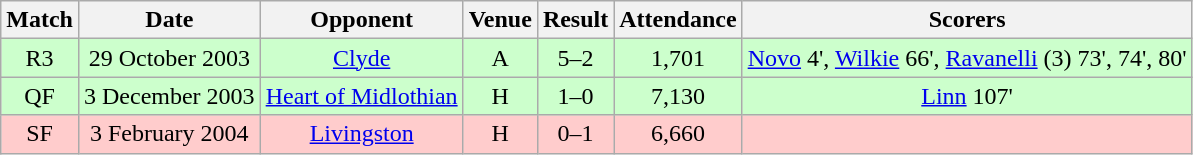<table class="wikitable" style="font-size:100%; text-align:center">
<tr>
<th>Match</th>
<th>Date</th>
<th>Opponent</th>
<th>Venue</th>
<th>Result</th>
<th>Attendance</th>
<th>Scorers</th>
</tr>
<tr style="background: #CCFFCC;">
<td>R3</td>
<td>29 October 2003</td>
<td><a href='#'>Clyde</a></td>
<td>A</td>
<td>5–2</td>
<td>1,701</td>
<td><a href='#'>Novo</a> 4', <a href='#'>Wilkie</a> 66', <a href='#'>Ravanelli</a> (3)  73', 74', 80'</td>
</tr>
<tr style="background: #CCFFCC;">
<td>QF</td>
<td>3 December 2003</td>
<td><a href='#'>Heart of Midlothian</a></td>
<td>H</td>
<td>1–0</td>
<td>7,130</td>
<td><a href='#'>Linn</a> 107'</td>
</tr>
<tr style="background: #FFCCCC;">
<td>SF</td>
<td>3 February 2004</td>
<td><a href='#'>Livingston</a></td>
<td>H</td>
<td>0–1</td>
<td>6,660</td>
<td></td>
</tr>
</table>
